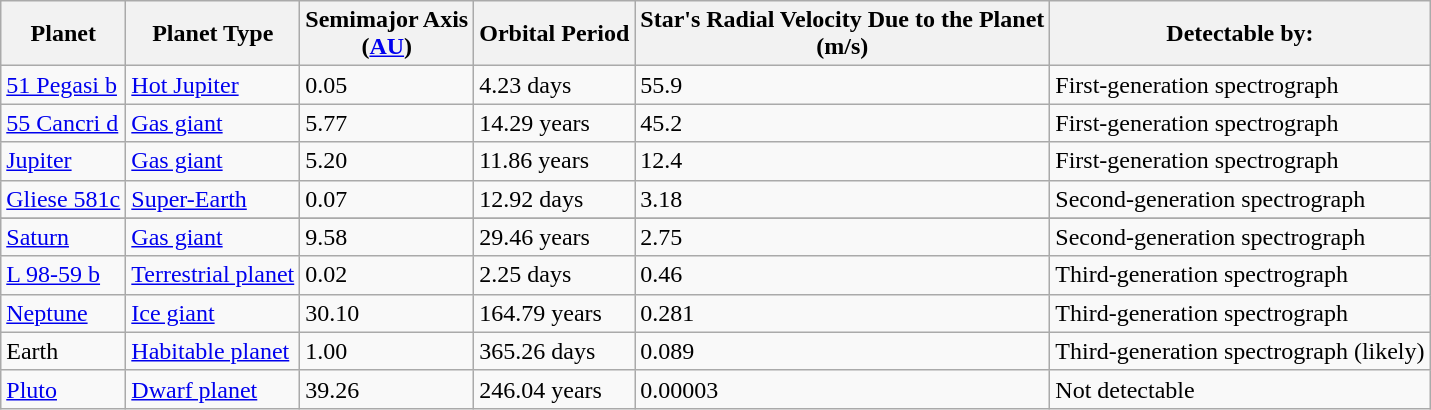<table class="wikitable">
<tr>
<th>Planet</th>
<th>Planet Type <br></th>
<th>Semimajor Axis <br>(<a href='#'>AU</a>)</th>
<th>Orbital Period <br></th>
<th>Star's Radial Velocity Due to the Planet<br>(m/s)</th>
<th>Detectable by:</th>
</tr>
<tr>
<td><a href='#'>51 Pegasi b</a></td>
<td><a href='#'>Hot Jupiter</a></td>
<td>0.05</td>
<td>4.23 days</td>
<td>55.9</td>
<td>First-generation spectrograph</td>
</tr>
<tr>
<td><a href='#'>55 Cancri d</a></td>
<td><a href='#'>Gas giant</a></td>
<td>5.77</td>
<td>14.29 years</td>
<td>45.2</td>
<td>First-generation spectrograph</td>
</tr>
<tr>
<td><a href='#'>Jupiter</a></td>
<td><a href='#'>Gas giant</a></td>
<td>5.20</td>
<td>11.86 years</td>
<td>12.4</td>
<td>First-generation spectrograph</td>
</tr>
<tr>
<td><a href='#'>Gliese 581c</a></td>
<td><a href='#'>Super-Earth</a></td>
<td>0.07</td>
<td>12.92 days</td>
<td>3.18</td>
<td>Second-generation spectrograph</td>
</tr>
<tr>
</tr>
<tr>
<td><a href='#'>Saturn</a></td>
<td><a href='#'>Gas giant</a></td>
<td>9.58</td>
<td>29.46 years</td>
<td>2.75</td>
<td>Second-generation spectrograph</td>
</tr>
<tr>
<td><a href='#'>L 98-59 b</a></td>
<td><a href='#'>Terrestrial planet</a></td>
<td>0.02</td>
<td>2.25 days</td>
<td>0.46</td>
<td>Third-generation spectrograph</td>
</tr>
<tr>
<td><a href='#'>Neptune</a></td>
<td><a href='#'>Ice giant</a></td>
<td>30.10</td>
<td>164.79 years</td>
<td>0.281</td>
<td>Third-generation spectrograph</td>
</tr>
<tr>
<td>Earth</td>
<td><a href='#'>Habitable planet</a></td>
<td>1.00</td>
<td>365.26 days</td>
<td>0.089</td>
<td>Third-generation spectrograph (likely)</td>
</tr>
<tr>
<td><a href='#'>Pluto</a></td>
<td><a href='#'>Dwarf planet</a></td>
<td>39.26</td>
<td>246.04 years</td>
<td>0.00003</td>
<td>Not detectable</td>
</tr>
</table>
